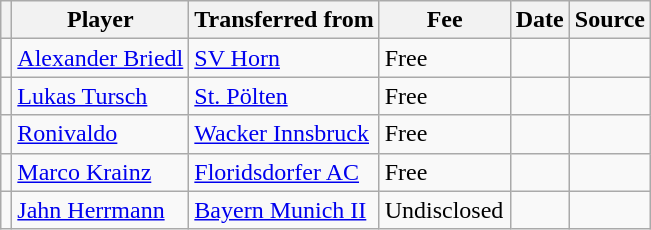<table class="wikitable plainrowheaders sortable">
<tr>
<th></th>
<th scope="col">Player</th>
<th>Transferred from</th>
<th style="width: 80px;">Fee</th>
<th scope="col">Date</th>
<th scope="col">Source</th>
</tr>
<tr>
<td align="center"></td>
<td> <a href='#'>Alexander Briedl</a></td>
<td> <a href='#'>SV Horn</a></td>
<td>Free</td>
<td></td>
<td></td>
</tr>
<tr>
<td align="center"></td>
<td> <a href='#'>Lukas Tursch</a></td>
<td> <a href='#'>St. Pölten</a></td>
<td>Free</td>
<td></td>
<td></td>
</tr>
<tr>
<td align="center"></td>
<td> <a href='#'>Ronivaldo</a></td>
<td> <a href='#'>Wacker Innsbruck</a></td>
<td>Free</td>
<td></td>
<td></td>
</tr>
<tr>
<td align="center"></td>
<td> <a href='#'>Marco Krainz</a></td>
<td> <a href='#'>Floridsdorfer AC</a></td>
<td>Free</td>
<td></td>
<td></td>
</tr>
<tr>
<td align="center"></td>
<td> <a href='#'>Jahn Herrmann</a></td>
<td> <a href='#'>Bayern Munich II</a></td>
<td>Undisclosed</td>
<td></td>
<td></td>
</tr>
</table>
